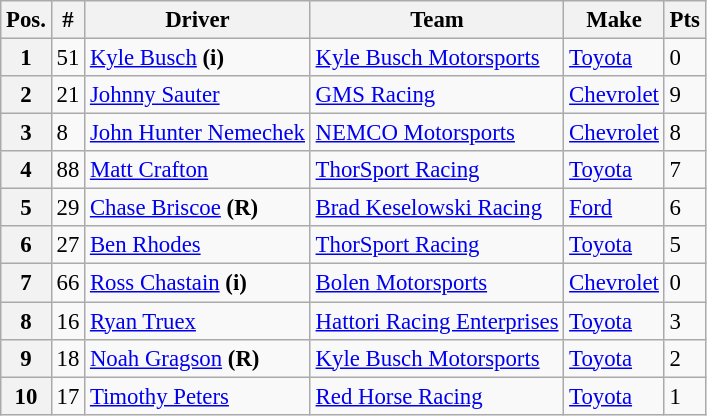<table class="wikitable" style="font-size:95%">
<tr>
<th>Pos.</th>
<th>#</th>
<th>Driver</th>
<th>Team</th>
<th>Make</th>
<th>Pts</th>
</tr>
<tr>
<th>1</th>
<td>51</td>
<td><a href='#'>Kyle Busch</a> <strong>(i)</strong></td>
<td><a href='#'>Kyle Busch Motorsports</a></td>
<td><a href='#'>Toyota</a></td>
<td>0</td>
</tr>
<tr>
<th>2</th>
<td>21</td>
<td><a href='#'>Johnny Sauter</a></td>
<td><a href='#'>GMS Racing</a></td>
<td><a href='#'>Chevrolet</a></td>
<td>9</td>
</tr>
<tr>
<th>3</th>
<td>8</td>
<td><a href='#'>John Hunter Nemechek</a></td>
<td><a href='#'>NEMCO Motorsports</a></td>
<td><a href='#'>Chevrolet</a></td>
<td>8</td>
</tr>
<tr>
<th>4</th>
<td>88</td>
<td><a href='#'>Matt Crafton</a></td>
<td><a href='#'>ThorSport Racing</a></td>
<td><a href='#'>Toyota</a></td>
<td>7</td>
</tr>
<tr>
<th>5</th>
<td>29</td>
<td><a href='#'>Chase Briscoe</a> <strong>(R)</strong></td>
<td><a href='#'>Brad Keselowski Racing</a></td>
<td><a href='#'>Ford</a></td>
<td>6</td>
</tr>
<tr>
<th>6</th>
<td>27</td>
<td><a href='#'>Ben Rhodes</a></td>
<td><a href='#'>ThorSport Racing</a></td>
<td><a href='#'>Toyota</a></td>
<td>5</td>
</tr>
<tr>
<th>7</th>
<td>66</td>
<td><a href='#'>Ross Chastain</a> <strong>(i)</strong></td>
<td><a href='#'>Bolen Motorsports</a></td>
<td><a href='#'>Chevrolet</a></td>
<td>0</td>
</tr>
<tr>
<th>8</th>
<td>16</td>
<td><a href='#'>Ryan Truex</a></td>
<td><a href='#'>Hattori Racing Enterprises</a></td>
<td><a href='#'>Toyota</a></td>
<td>3</td>
</tr>
<tr>
<th>9</th>
<td>18</td>
<td><a href='#'>Noah Gragson</a> <strong>(R)</strong></td>
<td><a href='#'>Kyle Busch Motorsports</a></td>
<td><a href='#'>Toyota</a></td>
<td>2</td>
</tr>
<tr>
<th>10</th>
<td>17</td>
<td><a href='#'>Timothy Peters</a></td>
<td><a href='#'>Red Horse Racing</a></td>
<td><a href='#'>Toyota</a></td>
<td>1</td>
</tr>
</table>
